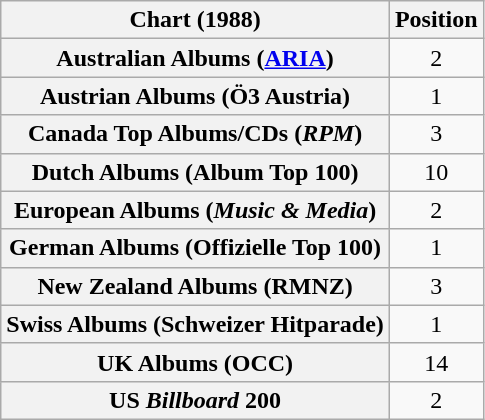<table class="wikitable sortable plainrowheaders" style="text-align:center">
<tr>
<th scope="col">Chart (1988)</th>
<th scope="col">Position</th>
</tr>
<tr>
<th scope="row">Australian Albums (<a href='#'>ARIA</a>)</th>
<td>2</td>
</tr>
<tr>
<th scope="row">Austrian Albums (Ö3 Austria)</th>
<td>1</td>
</tr>
<tr>
<th scope="row">Canada Top Albums/CDs (<em>RPM</em>)</th>
<td>3</td>
</tr>
<tr>
<th scope="row">Dutch Albums (Album Top 100)</th>
<td>10</td>
</tr>
<tr>
<th scope="row">European Albums (<em>Music & Media</em>)</th>
<td>2</td>
</tr>
<tr>
<th scope="row">German Albums (Offizielle Top 100)</th>
<td>1</td>
</tr>
<tr>
<th scope="row">New Zealand Albums (RMNZ)</th>
<td>3</td>
</tr>
<tr>
<th scope="row">Swiss Albums (Schweizer Hitparade)</th>
<td>1</td>
</tr>
<tr>
<th scope="row">UK Albums (OCC)</th>
<td>14</td>
</tr>
<tr>
<th scope="row">US <em>Billboard</em> 200</th>
<td>2</td>
</tr>
</table>
